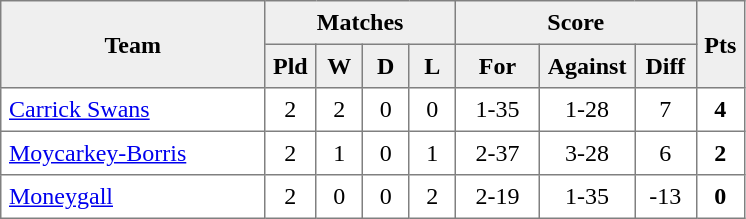<table style=border-collapse:collapse border=1 cellspacing=0 cellpadding=5>
<tr align=center bgcolor=#efefef>
<th rowspan=2 width=165>Team</th>
<th colspan=4>Matches</th>
<th colspan=3>Score</th>
<th rowspan=2width=20>Pts</th>
</tr>
<tr align=center bgcolor=#efefef>
<th width=20>Pld</th>
<th width=20>W</th>
<th width=20>D</th>
<th width=20>L</th>
<th width=45>For</th>
<th width=45>Against</th>
<th width=30>Diff</th>
</tr>
<tr align=center>
<td style="text-align:left;"><a href='#'>Carrick Swans</a></td>
<td>2</td>
<td>2</td>
<td>0</td>
<td>0</td>
<td>1-35</td>
<td>1-28</td>
<td>7</td>
<td><strong>4</strong></td>
</tr>
<tr align=center>
<td style="text-align:left;"><a href='#'>Moycarkey-Borris</a></td>
<td>2</td>
<td>1</td>
<td>0</td>
<td>1</td>
<td>2-37</td>
<td>3-28</td>
<td>6</td>
<td><strong>2</strong></td>
</tr>
<tr align=center>
<td style="text-align:left;"><a href='#'>Moneygall</a></td>
<td>2</td>
<td>0</td>
<td>0</td>
<td>2</td>
<td>2-19</td>
<td>1-35</td>
<td>-13</td>
<td><strong>0</strong></td>
</tr>
</table>
